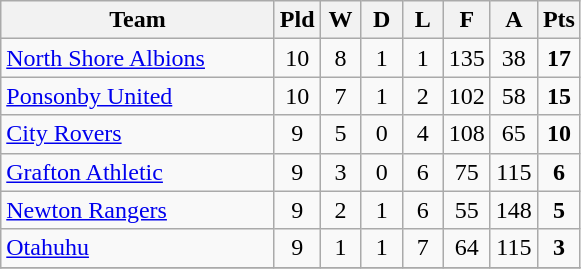<table class="wikitable" style="text-align:center;">
<tr>
<th width=175>Team</th>
<th width=20 abbr="Played">Pld</th>
<th width=20 abbr="Won">W</th>
<th width=20 abbr="Drawn">D</th>
<th width=20 abbr="Lost">L</th>
<th width=20 abbr="For">F</th>
<th width=20 abbr="Against">A</th>
<th width=20 abbr="Points">Pts</th>
</tr>
<tr>
<td style="text-align:left;"><a href='#'>North Shore Albions</a></td>
<td>10</td>
<td>8</td>
<td>1</td>
<td>1</td>
<td>135</td>
<td>38</td>
<td><strong>17</strong></td>
</tr>
<tr>
<td style="text-align:left;"><a href='#'>Ponsonby United</a></td>
<td>10</td>
<td>7</td>
<td>1</td>
<td>2</td>
<td>102</td>
<td>58</td>
<td><strong>15</strong></td>
</tr>
<tr>
<td style="text-align:left;"><a href='#'>City Rovers</a></td>
<td>9</td>
<td>5</td>
<td>0</td>
<td>4</td>
<td>108</td>
<td>65</td>
<td><strong>10</strong></td>
</tr>
<tr>
<td style="text-align:left;"><a href='#'>Grafton Athletic</a></td>
<td>9</td>
<td>3</td>
<td>0</td>
<td>6</td>
<td>75</td>
<td>115</td>
<td><strong>6</strong></td>
</tr>
<tr>
<td style="text-align:left;"><a href='#'>Newton Rangers</a></td>
<td>9</td>
<td>2</td>
<td>1</td>
<td>6</td>
<td>55</td>
<td>148</td>
<td><strong>5</strong></td>
</tr>
<tr>
<td style="text-align:left;"><a href='#'>Otahuhu</a></td>
<td>9</td>
<td>1</td>
<td>1</td>
<td>7</td>
<td>64</td>
<td>115</td>
<td><strong>3</strong></td>
</tr>
<tr>
</tr>
</table>
